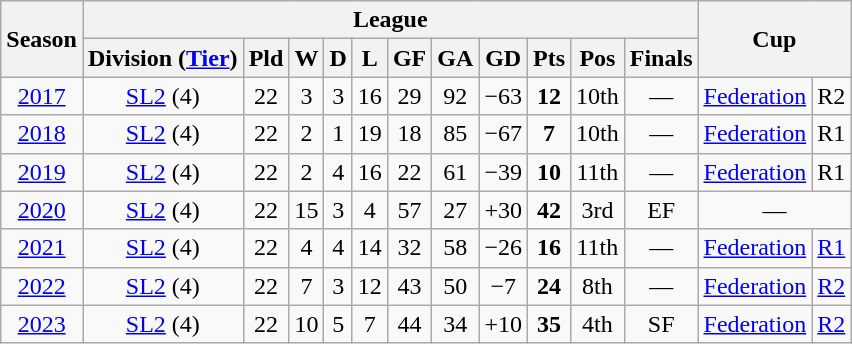<table class="wikitable" style="text-align:center">
<tr>
<th rowspan=2>Season</th>
<th colspan=11>League</th>
<th rowspan=2 colspan=2>Cup</th>
</tr>
<tr>
<th>Division (<a href='#'>Tier</a>)</th>
<th>Pld</th>
<th>W</th>
<th>D</th>
<th>L</th>
<th>GF</th>
<th>GA</th>
<th>GD</th>
<th>Pts</th>
<th>Pos</th>
<th>Finals</th>
</tr>
<tr>
<td><a href='#'>2017</a></td>
<td><a href='#'>SL2</a> (4)</td>
<td>22</td>
<td>3</td>
<td>3</td>
<td>16</td>
<td>29</td>
<td>92</td>
<td>−63</td>
<td><strong>12</strong></td>
<td>10th</td>
<td>—</td>
<td><a href='#'>Federation</a></td>
<td>R2</td>
</tr>
<tr>
<td><a href='#'>2018</a></td>
<td><a href='#'>SL2</a> (4)</td>
<td>22</td>
<td>2</td>
<td>1</td>
<td>19</td>
<td>18</td>
<td>85</td>
<td>−67</td>
<td><strong>7</strong></td>
<td>10th</td>
<td>—</td>
<td><a href='#'>Federation</a></td>
<td>R1</td>
</tr>
<tr>
<td><a href='#'>2019</a></td>
<td><a href='#'>SL2</a> (4)</td>
<td>22</td>
<td>2</td>
<td>4</td>
<td>16</td>
<td>22</td>
<td>61</td>
<td>−39</td>
<td><strong>10</strong></td>
<td>11th</td>
<td>—</td>
<td><a href='#'>Federation</a></td>
<td>R1</td>
</tr>
<tr>
<td><a href='#'>2020</a></td>
<td><a href='#'>SL2</a> (4)</td>
<td>22</td>
<td>15</td>
<td>3</td>
<td>4</td>
<td>57</td>
<td>27</td>
<td>+30</td>
<td><strong>42</strong></td>
<td>3rd</td>
<td>EF</td>
<td colspan=2>—</td>
</tr>
<tr>
<td><a href='#'>2021</a></td>
<td><a href='#'>SL2</a> (4)</td>
<td>22</td>
<td>4</td>
<td>4</td>
<td>14</td>
<td>32</td>
<td>58</td>
<td>−26</td>
<td><strong>16</strong></td>
<td>11th</td>
<td>—</td>
<td><a href='#'>Federation</a></td>
<td><a href='#'>R1</a></td>
</tr>
<tr>
<td><a href='#'>2022</a></td>
<td><a href='#'>SL2</a> (4)</td>
<td>22</td>
<td>7</td>
<td>3</td>
<td>12</td>
<td>43</td>
<td>50</td>
<td>−7</td>
<td><strong>24</strong></td>
<td>8th</td>
<td>—</td>
<td><a href='#'>Federation</a></td>
<td><a href='#'>R2</a></td>
</tr>
<tr>
<td><a href='#'>2023</a></td>
<td><a href='#'>SL2</a> (4)</td>
<td>22</td>
<td>10</td>
<td>5</td>
<td>7</td>
<td>44</td>
<td>34</td>
<td>+10</td>
<td><strong>35</strong></td>
<td>4th</td>
<td>SF</td>
<td><a href='#'>Federation</a></td>
<td><a href='#'>R2</a></td>
</tr>
</table>
